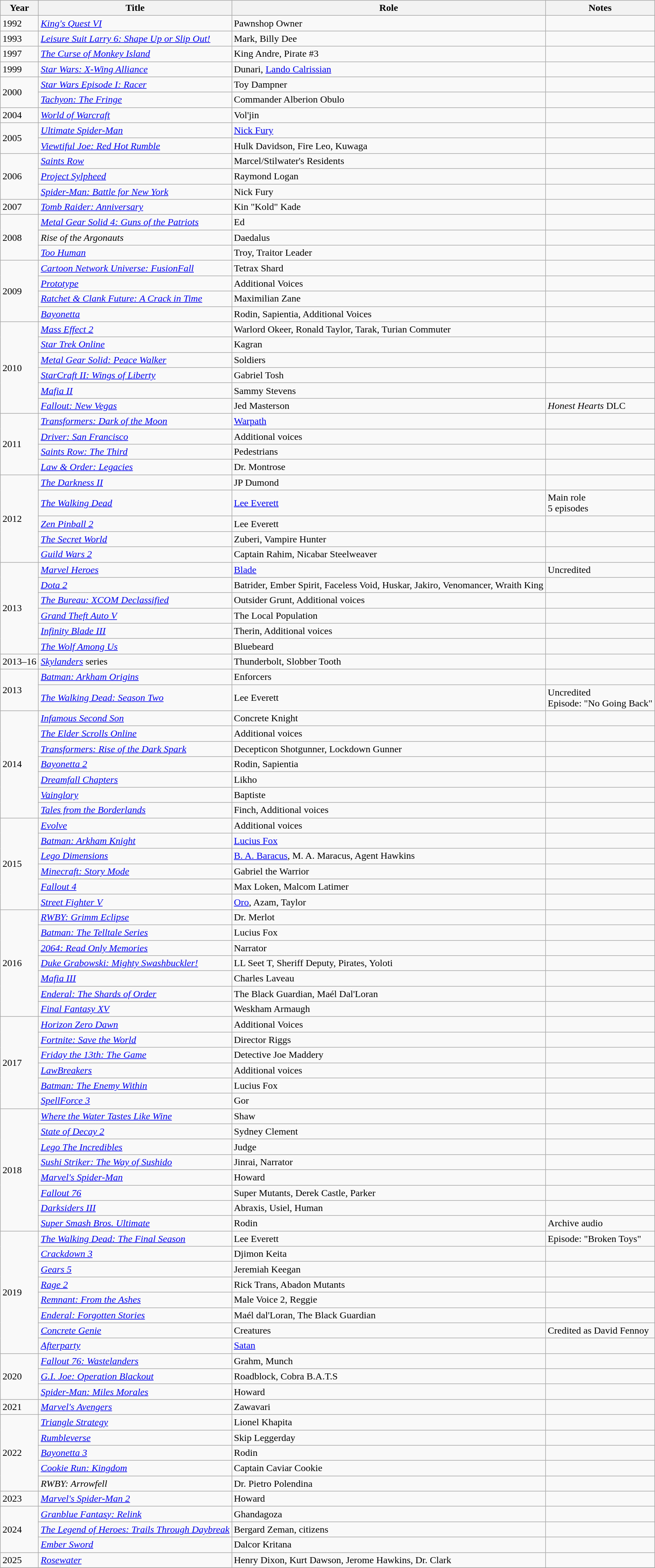<table class="wikitable sortable">
<tr>
<th>Year</th>
<th>Title</th>
<th>Role</th>
<th>Notes</th>
</tr>
<tr>
<td>1992</td>
<td><em><a href='#'>King's Quest VI</a></em></td>
<td>Pawnshop Owner</td>
<td></td>
</tr>
<tr>
<td>1993</td>
<td><em><a href='#'>Leisure Suit Larry 6: Shape Up or Slip Out!</a></em></td>
<td>Mark, Billy Dee</td>
<td></td>
</tr>
<tr>
<td>1997</td>
<td><em><a href='#'>The Curse of Monkey Island</a></em></td>
<td>King Andre, Pirate #3</td>
<td></td>
</tr>
<tr>
<td>1999</td>
<td><em><a href='#'>Star Wars: X-Wing Alliance</a></em></td>
<td>Dunari, <a href='#'>Lando Calrissian</a></td>
<td></td>
</tr>
<tr>
<td rowspan="2">2000</td>
<td><em><a href='#'>Star Wars Episode I: Racer</a></em></td>
<td>Toy Dampner</td>
<td></td>
</tr>
<tr>
<td><em><a href='#'>Tachyon: The Fringe</a></em></td>
<td>Commander Alberion Obulo</td>
<td></td>
</tr>
<tr>
<td>2004</td>
<td><em><a href='#'>World of Warcraft</a></em></td>
<td>Vol'jin</td>
<td></td>
</tr>
<tr>
<td rowspan="2">2005</td>
<td><em><a href='#'>Ultimate Spider-Man</a></em></td>
<td><a href='#'>Nick Fury</a></td>
<td></td>
</tr>
<tr>
<td><em><a href='#'>Viewtiful Joe: Red Hot Rumble</a></em></td>
<td>Hulk Davidson, Fire Leo, Kuwaga</td>
<td></td>
</tr>
<tr>
<td rowspan="3">2006</td>
<td><em><a href='#'>Saints Row</a></em></td>
<td>Marcel/Stilwater's Residents</td>
<td></td>
</tr>
<tr>
<td><em><a href='#'>Project Sylpheed</a></em></td>
<td>Raymond Logan</td>
<td></td>
</tr>
<tr>
<td><em><a href='#'>Spider-Man: Battle for New York</a></em></td>
<td>Nick Fury</td>
<td></td>
</tr>
<tr>
<td>2007</td>
<td><em><a href='#'>Tomb Raider: Anniversary</a></em></td>
<td>Kin "Kold" Kade</td>
<td></td>
</tr>
<tr>
<td rowspan="3">2008</td>
<td><em><a href='#'>Metal Gear Solid 4: Guns of the Patriots</a></em></td>
<td>Ed</td>
<td></td>
</tr>
<tr>
<td><em>Rise of the Argonauts</em></td>
<td>Daedalus</td>
<td></td>
</tr>
<tr>
<td><em><a href='#'>Too Human</a></em></td>
<td>Troy, Traitor Leader</td>
<td></td>
</tr>
<tr>
<td rowspan="4">2009</td>
<td><em><a href='#'>Cartoon Network Universe: FusionFall</a></em></td>
<td>Tetrax Shard</td>
<td></td>
</tr>
<tr>
<td><em><a href='#'>Prototype</a></em></td>
<td>Additional Voices</td>
<td></td>
</tr>
<tr>
<td><em><a href='#'>Ratchet & Clank Future: A Crack in Time</a></em></td>
<td>Maximilian Zane</td>
<td></td>
</tr>
<tr>
<td><em><a href='#'>Bayonetta</a></em></td>
<td>Rodin, Sapientia, Additional Voices</td>
<td></td>
</tr>
<tr>
<td rowspan="6">2010</td>
<td><em><a href='#'>Mass Effect 2</a></em></td>
<td>Warlord Okeer, Ronald Taylor, Tarak, Turian Commuter</td>
<td></td>
</tr>
<tr>
<td><em><a href='#'>Star Trek Online</a></em></td>
<td>Kagran</td>
<td></td>
</tr>
<tr>
<td><em><a href='#'>Metal Gear Solid: Peace Walker</a></em></td>
<td>Soldiers</td>
<td></td>
</tr>
<tr>
<td><em><a href='#'>StarCraft II: Wings of Liberty</a></em></td>
<td>Gabriel Tosh</td>
<td></td>
</tr>
<tr>
<td><em><a href='#'>Mafia II</a></em></td>
<td>Sammy Stevens</td>
<td></td>
</tr>
<tr>
<td><em><a href='#'>Fallout: New Vegas</a></em></td>
<td>Jed Masterson</td>
<td><em>Honest Hearts</em> DLC</td>
</tr>
<tr>
<td rowspan="4">2011</td>
<td><em><a href='#'>Transformers: Dark of the Moon</a></em></td>
<td><a href='#'>Warpath</a></td>
<td></td>
</tr>
<tr>
<td><em><a href='#'>Driver: San Francisco</a></em></td>
<td>Additional voices</td>
<td></td>
</tr>
<tr>
<td><em><a href='#'>Saints Row: The Third</a></em></td>
<td>Pedestrians</td>
<td></td>
</tr>
<tr>
<td><em><a href='#'>Law & Order: Legacies</a></em></td>
<td>Dr. Montrose</td>
<td></td>
</tr>
<tr>
<td rowspan="5">2012</td>
<td><em><a href='#'>The Darkness II</a></em></td>
<td>JP Dumond</td>
<td></td>
</tr>
<tr>
<td><em><a href='#'>The Walking Dead</a></em></td>
<td><a href='#'>Lee Everett</a></td>
<td>Main role <br> 5 episodes</td>
</tr>
<tr>
<td><em><a href='#'>Zen Pinball 2</a></em></td>
<td>Lee Everett</td>
<td></td>
</tr>
<tr>
<td><em><a href='#'>The Secret World</a></em></td>
<td>Zuberi, Vampire Hunter</td>
<td></td>
</tr>
<tr>
<td><em><a href='#'>Guild Wars 2</a></em></td>
<td>Captain Rahim, Nicabar Steelweaver</td>
<td></td>
</tr>
<tr>
<td rowspan="6">2013</td>
<td><em><a href='#'>Marvel Heroes</a></em></td>
<td><a href='#'>Blade</a></td>
<td>Uncredited</td>
</tr>
<tr>
<td><em><a href='#'>Dota 2</a></em></td>
<td>Batrider, Ember Spirit, Faceless Void, Huskar, Jakiro, Venomancer, Wraith King</td>
<td></td>
</tr>
<tr>
<td><em><a href='#'>The Bureau: XCOM Declassified</a></em></td>
<td>Outsider Grunt, Additional voices</td>
<td></td>
</tr>
<tr>
<td><em><a href='#'>Grand Theft Auto V</a></em></td>
<td>The Local Population</td>
<td></td>
</tr>
<tr>
<td><em><a href='#'>Infinity Blade III</a></em></td>
<td>Therin, Additional voices</td>
<td></td>
</tr>
<tr>
<td><em><a href='#'>The Wolf Among Us</a></em></td>
<td>Bluebeard</td>
<td></td>
</tr>
<tr>
<td>2013–16</td>
<td><em><a href='#'>Skylanders</a></em> series</td>
<td>Thunderbolt, Slobber Tooth</td>
<td></td>
</tr>
<tr>
<td rowspan="2">2013</td>
<td><em><a href='#'>Batman: Arkham Origins</a></em></td>
<td>Enforcers</td>
<td></td>
</tr>
<tr>
<td><em><a href='#'>The Walking Dead: Season Two</a></em></td>
<td>Lee Everett</td>
<td>Uncredited<br>Episode: "No Going Back"</td>
</tr>
<tr>
<td rowspan="7">2014</td>
<td><em><a href='#'>Infamous Second Son</a></em></td>
<td>Concrete Knight</td>
<td></td>
</tr>
<tr>
<td><em><a href='#'>The Elder Scrolls Online</a></em></td>
<td>Additional voices</td>
<td></td>
</tr>
<tr>
<td><em><a href='#'>Transformers: Rise of the Dark Spark</a></em></td>
<td>Decepticon Shotgunner, Lockdown Gunner</td>
<td></td>
</tr>
<tr>
<td><em><a href='#'>Bayonetta 2</a></em></td>
<td>Rodin, Sapientia</td>
<td></td>
</tr>
<tr>
<td><em><a href='#'>Dreamfall Chapters</a></em></td>
<td>Likho</td>
<td></td>
</tr>
<tr>
<td><em><a href='#'>Vainglory</a></em></td>
<td>Baptiste</td>
<td></td>
</tr>
<tr>
<td><em><a href='#'>Tales from the Borderlands</a></em></td>
<td>Finch, Additional voices</td>
<td></td>
</tr>
<tr>
<td rowspan="6">2015</td>
<td><em><a href='#'>Evolve</a></em></td>
<td>Additional voices</td>
<td></td>
</tr>
<tr>
<td><em><a href='#'>Batman: Arkham Knight</a></em></td>
<td><a href='#'>Lucius Fox</a></td>
<td></td>
</tr>
<tr>
<td><em><a href='#'>Lego Dimensions</a></em></td>
<td><a href='#'>B. A. Baracus</a>, M. A. Maracus, Agent Hawkins</td>
<td></td>
</tr>
<tr>
<td><em><a href='#'>Minecraft: Story Mode</a></em></td>
<td>Gabriel the Warrior</td>
<td></td>
</tr>
<tr>
<td><em><a href='#'>Fallout 4</a></em></td>
<td>Max Loken, Malcom Latimer</td>
<td></td>
</tr>
<tr>
<td><em><a href='#'>Street Fighter V</a></em></td>
<td><a href='#'>Oro</a>, Azam, Taylor</td>
<td></td>
</tr>
<tr>
<td rowspan="7">2016</td>
<td><em><a href='#'>RWBY: Grimm Eclipse</a></em></td>
<td>Dr. Merlot</td>
<td></td>
</tr>
<tr>
<td><em><a href='#'>Batman: The Telltale Series</a></em></td>
<td>Lucius Fox</td>
<td></td>
</tr>
<tr>
<td><em><a href='#'>2064: Read Only Memories</a></em></td>
<td>Narrator</td>
<td></td>
</tr>
<tr>
<td><em><a href='#'>Duke Grabowski: Mighty Swashbuckler!</a></em></td>
<td>LL Seet T, Sheriff Deputy, Pirates, Yoloti</td>
<td></td>
</tr>
<tr>
<td><em><a href='#'>Mafia III</a></em></td>
<td>Charles Laveau</td>
<td></td>
</tr>
<tr>
<td><em><a href='#'>Enderal: The Shards of Order</a></em></td>
<td>The Black Guardian, Maél Dal'Loran</td>
<td></td>
</tr>
<tr>
<td><em><a href='#'>Final Fantasy XV</a></em></td>
<td>Weskham Armaugh</td>
<td></td>
</tr>
<tr>
<td rowspan="6">2017</td>
<td><em><a href='#'>Horizon Zero Dawn</a></em></td>
<td>Additional Voices</td>
<td></td>
</tr>
<tr>
<td><em><a href='#'>Fortnite: Save the World</a></em></td>
<td>Director Riggs</td>
<td></td>
</tr>
<tr>
<td><em><a href='#'>Friday the 13th: The Game</a></em></td>
<td>Detective Joe Maddery</td>
<td></td>
</tr>
<tr>
<td><em><a href='#'>LawBreakers</a></em></td>
<td>Additional voices</td>
<td></td>
</tr>
<tr>
<td><em><a href='#'>Batman: The Enemy Within</a></em></td>
<td>Lucius Fox</td>
<td></td>
</tr>
<tr>
<td><em><a href='#'>SpellForce 3</a></em></td>
<td>Gor</td>
<td></td>
</tr>
<tr>
<td rowspan="8">2018</td>
<td><em><a href='#'>Where the Water Tastes Like Wine</a></em></td>
<td>Shaw</td>
<td></td>
</tr>
<tr>
<td><em><a href='#'>State of Decay 2</a></em></td>
<td>Sydney Clement</td>
<td></td>
</tr>
<tr>
<td><em><a href='#'>Lego The Incredibles</a></em></td>
<td>Judge</td>
<td></td>
</tr>
<tr>
<td><em><a href='#'>Sushi Striker: The Way of Sushido</a></em></td>
<td>Jinrai, Narrator</td>
<td></td>
</tr>
<tr>
<td><em><a href='#'>Marvel's Spider-Man</a></em></td>
<td>Howard</td>
<td></td>
</tr>
<tr>
<td><em><a href='#'>Fallout 76</a></em></td>
<td>Super Mutants, Derek Castle, Parker</td>
<td></td>
</tr>
<tr>
<td><em><a href='#'>Darksiders III</a></em></td>
<td>Abraxis, Usiel, Human</td>
<td></td>
</tr>
<tr>
<td><em><a href='#'>Super Smash Bros. Ultimate</a></em></td>
<td>Rodin</td>
<td>Archive audio</td>
</tr>
<tr>
<td rowspan="8">2019</td>
<td><em><a href='#'>The Walking Dead: The Final Season</a></em></td>
<td>Lee Everett</td>
<td>Episode: "Broken Toys"</td>
</tr>
<tr>
<td><em><a href='#'>Crackdown 3</a></em></td>
<td>Djimon Keita</td>
<td></td>
</tr>
<tr>
<td><em><a href='#'>Gears 5</a></em></td>
<td>Jeremiah Keegan</td>
<td></td>
</tr>
<tr>
<td><em><a href='#'>Rage 2</a></em></td>
<td>Rick Trans, Abadon Mutants</td>
<td></td>
</tr>
<tr>
<td><em><a href='#'>Remnant: From the Ashes</a></em></td>
<td>Male Voice 2, Reggie</td>
<td></td>
</tr>
<tr>
<td><em><a href='#'>Enderal: Forgotten Stories</a></em></td>
<td>Maél dal'Loran, The Black Guardian</td>
<td></td>
</tr>
<tr>
<td><em><a href='#'>Concrete Genie</a></em></td>
<td>Creatures</td>
<td>Credited as David Fennoy</td>
</tr>
<tr>
<td><em><a href='#'>Afterparty</a></em></td>
<td><a href='#'>Satan</a></td>
<td></td>
</tr>
<tr>
<td rowspan="3">2020</td>
<td><em><a href='#'>Fallout 76: Wastelanders</a></em></td>
<td>Grahm, Munch</td>
<td></td>
</tr>
<tr>
<td><em><a href='#'>G.I. Joe: Operation Blackout</a></em></td>
<td>Roadblock, Cobra B.A.T.S</td>
<td></td>
</tr>
<tr>
<td><em><a href='#'>Spider-Man: Miles Morales</a></em></td>
<td>Howard</td>
<td></td>
</tr>
<tr>
<td>2021</td>
<td><em><a href='#'>Marvel's Avengers</a></em></td>
<td>Zawavari</td>
<td></td>
</tr>
<tr>
<td rowspan="5">2022</td>
<td><em><a href='#'>Triangle Strategy</a></em></td>
<td>Lionel Khapita</td>
<td></td>
</tr>
<tr>
<td><em><a href='#'>Rumbleverse</a></em></td>
<td>Skip Leggerday</td>
<td></td>
</tr>
<tr>
<td><em><a href='#'>Bayonetta 3</a></em></td>
<td>Rodin</td>
<td></td>
</tr>
<tr>
<td><em><a href='#'>Cookie Run: Kingdom</a></em></td>
<td>Captain Caviar Cookie</td>
<td></td>
</tr>
<tr>
<td><em>RWBY: Arrowfell</em></td>
<td>Dr. Pietro Polendina</td>
<td></td>
</tr>
<tr>
<td>2023</td>
<td><em><a href='#'>Marvel's Spider-Man 2</a></em></td>
<td>Howard</td>
<td></td>
</tr>
<tr>
<td rowspan="3">2024</td>
<td><em><a href='#'>Granblue Fantasy: Relink</a></em></td>
<td>Ghandagoza</td>
<td></td>
</tr>
<tr>
<td><em><a href='#'>The Legend of Heroes: Trails Through Daybreak</a></em></td>
<td>Bergard Zeman, citizens</td>
<td></td>
</tr>
<tr>
<td><em><a href='#'>Ember Sword</a></em></td>
<td>Dalcor Kritana</td>
<td></td>
</tr>
<tr>
<td>2025</td>
<td><em><a href='#'>Rosewater</a></em></td>
<td>Henry Dixon, Kurt Dawson, Jerome Hawkins, Dr. Clark</td>
<td></td>
</tr>
<tr>
</tr>
</table>
